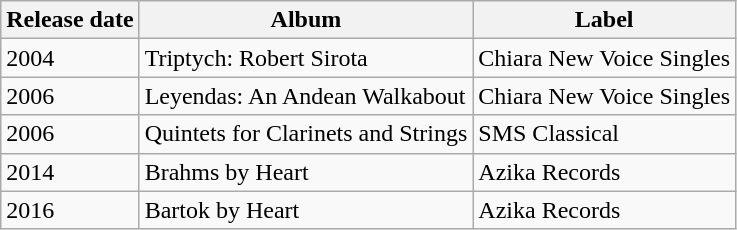<table class="wikitable">
<tr>
<th>Release date</th>
<th>Album</th>
<th>Label</th>
</tr>
<tr>
<td>2004</td>
<td>Triptych: Robert Sirota</td>
<td>Chiara New Voice Singles</td>
</tr>
<tr>
<td>2006</td>
<td>Leyendas: An Andean Walkabout</td>
<td>Chiara New Voice Singles</td>
</tr>
<tr>
<td>2006</td>
<td>Quintets for Clarinets and Strings</td>
<td>SMS Classical</td>
</tr>
<tr>
<td>2014</td>
<td>Brahms by Heart</td>
<td>Azika Records</td>
</tr>
<tr>
<td>2016</td>
<td>Bartok by Heart</td>
<td>Azika Records</td>
</tr>
</table>
